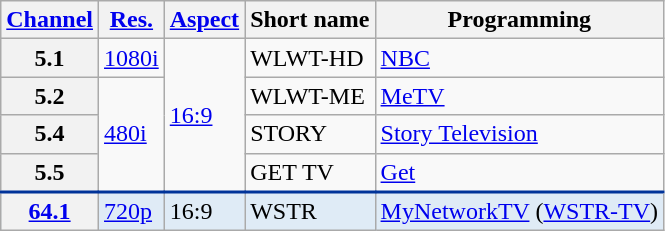<table class="wikitable">
<tr>
<th scope = "col"><a href='#'>Channel</a></th>
<th scope = "col"><a href='#'>Res.</a></th>
<th scope = "col"><a href='#'>Aspect</a></th>
<th scope = "col">Short name</th>
<th scope = "col">Programming</th>
</tr>
<tr>
<th scope = "row">5.1</th>
<td><a href='#'>1080i</a></td>
<td rowspan=4><a href='#'>16:9</a></td>
<td>WLWT-HD</td>
<td><a href='#'>NBC</a></td>
</tr>
<tr>
<th scope = "row">5.2</th>
<td rowspan=3><a href='#'>480i</a></td>
<td>WLWT-ME</td>
<td><a href='#'>MeTV</a></td>
</tr>
<tr>
<th scope = "row">5.4</th>
<td>STORY</td>
<td><a href='#'>Story Television</a></td>
</tr>
<tr>
<th scope = "row">5.5</th>
<td>GET TV</td>
<td><a href='#'>Get</a></td>
</tr>
<tr style="background-color:#DFEBF6; border-top: 2px solid #003399;">
<th scope = "row"><a href='#'>64.1</a></th>
<td><a href='#'>720p</a></td>
<td>16:9</td>
<td>WSTR</td>
<td><a href='#'>MyNetworkTV</a> (<a href='#'>WSTR-TV</a>)</td>
</tr>
</table>
